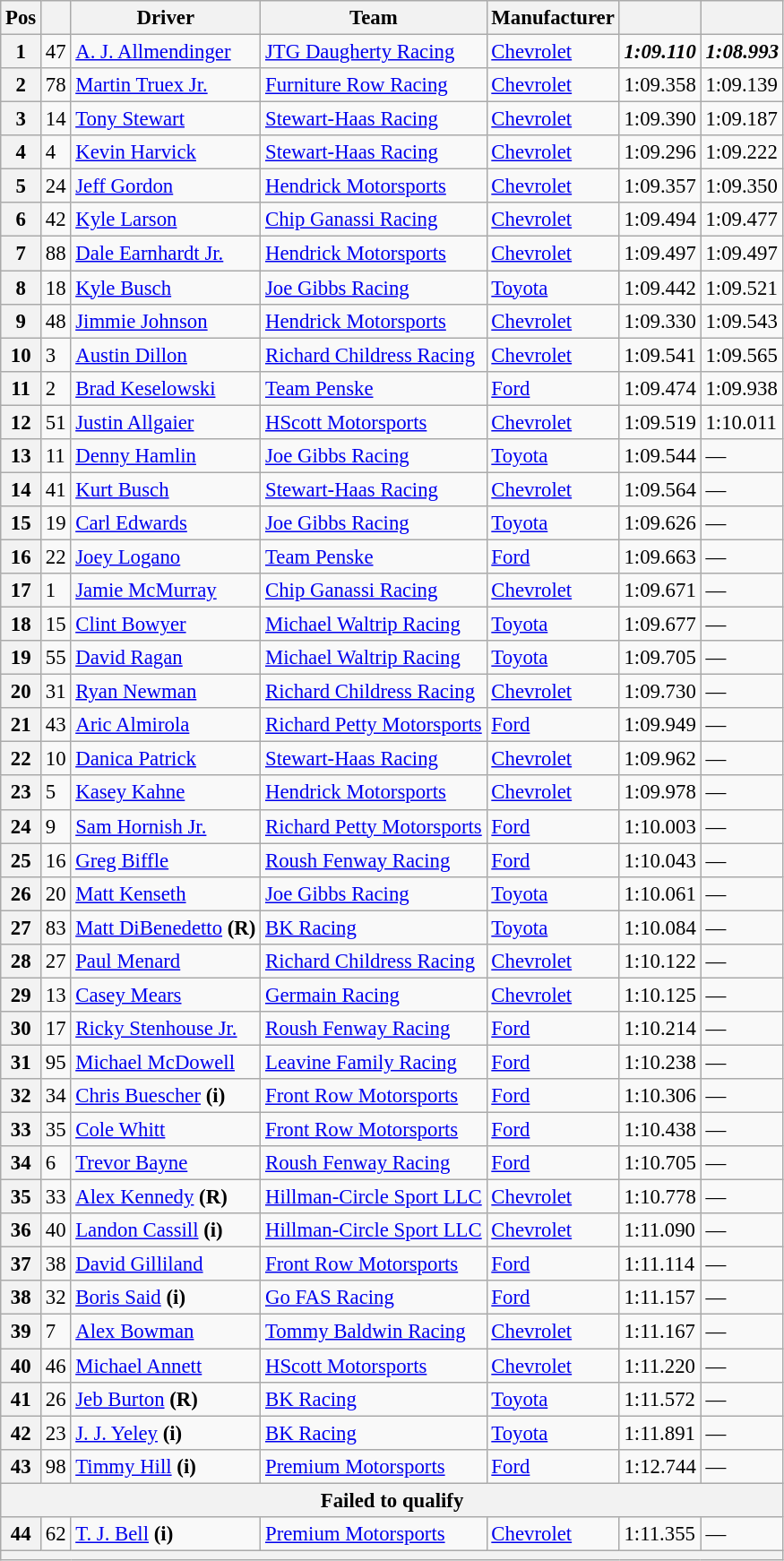<table class="wikitable" style="font-size:95%">
<tr>
<th>Pos</th>
<th></th>
<th>Driver</th>
<th>Team</th>
<th>Manufacturer</th>
<th></th>
<th></th>
</tr>
<tr>
<th>1</th>
<td>47</td>
<td><a href='#'>A. J. Allmendinger</a></td>
<td><a href='#'>JTG Daugherty Racing</a></td>
<td><a href='#'>Chevrolet</a></td>
<td><strong><em>1:09.110</em></strong></td>
<td><strong><em>1:08.993</em></strong></td>
</tr>
<tr>
<th>2</th>
<td>78</td>
<td><a href='#'>Martin Truex Jr.</a></td>
<td><a href='#'>Furniture Row Racing</a></td>
<td><a href='#'>Chevrolet</a></td>
<td>1:09.358</td>
<td>1:09.139</td>
</tr>
<tr>
<th>3</th>
<td>14</td>
<td><a href='#'>Tony Stewart</a></td>
<td><a href='#'>Stewart-Haas Racing</a></td>
<td><a href='#'>Chevrolet</a></td>
<td>1:09.390</td>
<td>1:09.187</td>
</tr>
<tr>
<th>4</th>
<td>4</td>
<td><a href='#'>Kevin Harvick</a></td>
<td><a href='#'>Stewart-Haas Racing</a></td>
<td><a href='#'>Chevrolet</a></td>
<td>1:09.296</td>
<td>1:09.222</td>
</tr>
<tr>
<th>5</th>
<td>24</td>
<td><a href='#'>Jeff Gordon</a></td>
<td><a href='#'>Hendrick Motorsports</a></td>
<td><a href='#'>Chevrolet</a></td>
<td>1:09.357</td>
<td>1:09.350</td>
</tr>
<tr>
<th>6</th>
<td>42</td>
<td><a href='#'>Kyle Larson</a></td>
<td><a href='#'>Chip Ganassi Racing</a></td>
<td><a href='#'>Chevrolet</a></td>
<td>1:09.494</td>
<td>1:09.477</td>
</tr>
<tr>
<th>7</th>
<td>88</td>
<td><a href='#'>Dale Earnhardt Jr.</a></td>
<td><a href='#'>Hendrick Motorsports</a></td>
<td><a href='#'>Chevrolet</a></td>
<td>1:09.497</td>
<td>1:09.497</td>
</tr>
<tr>
<th>8</th>
<td>18</td>
<td><a href='#'>Kyle Busch</a></td>
<td><a href='#'>Joe Gibbs Racing</a></td>
<td><a href='#'>Toyota</a></td>
<td>1:09.442</td>
<td>1:09.521</td>
</tr>
<tr>
<th>9</th>
<td>48</td>
<td><a href='#'>Jimmie Johnson</a></td>
<td><a href='#'>Hendrick Motorsports</a></td>
<td><a href='#'>Chevrolet</a></td>
<td>1:09.330</td>
<td>1:09.543</td>
</tr>
<tr>
<th>10</th>
<td>3</td>
<td><a href='#'>Austin Dillon</a></td>
<td><a href='#'>Richard Childress Racing</a></td>
<td><a href='#'>Chevrolet</a></td>
<td>1:09.541</td>
<td>1:09.565</td>
</tr>
<tr>
<th>11</th>
<td>2</td>
<td><a href='#'>Brad Keselowski</a></td>
<td><a href='#'>Team Penske</a></td>
<td><a href='#'>Ford</a></td>
<td>1:09.474</td>
<td>1:09.938</td>
</tr>
<tr>
<th>12</th>
<td>51</td>
<td><a href='#'>Justin Allgaier</a></td>
<td><a href='#'>HScott Motorsports</a></td>
<td><a href='#'>Chevrolet</a></td>
<td>1:09.519</td>
<td>1:10.011</td>
</tr>
<tr>
<th>13</th>
<td>11</td>
<td><a href='#'>Denny Hamlin</a></td>
<td><a href='#'>Joe Gibbs Racing</a></td>
<td><a href='#'>Toyota</a></td>
<td>1:09.544</td>
<td>—</td>
</tr>
<tr>
<th>14</th>
<td>41</td>
<td><a href='#'>Kurt Busch</a></td>
<td><a href='#'>Stewart-Haas Racing</a></td>
<td><a href='#'>Chevrolet</a></td>
<td>1:09.564</td>
<td>—</td>
</tr>
<tr>
<th>15</th>
<td>19</td>
<td><a href='#'>Carl Edwards</a></td>
<td><a href='#'>Joe Gibbs Racing</a></td>
<td><a href='#'>Toyota</a></td>
<td>1:09.626</td>
<td>—</td>
</tr>
<tr>
<th>16</th>
<td>22</td>
<td><a href='#'>Joey Logano</a></td>
<td><a href='#'>Team Penske</a></td>
<td><a href='#'>Ford</a></td>
<td>1:09.663</td>
<td>—</td>
</tr>
<tr>
<th>17</th>
<td>1</td>
<td><a href='#'>Jamie McMurray</a></td>
<td><a href='#'>Chip Ganassi Racing</a></td>
<td><a href='#'>Chevrolet</a></td>
<td>1:09.671</td>
<td>—</td>
</tr>
<tr>
<th>18</th>
<td>15</td>
<td><a href='#'>Clint Bowyer</a></td>
<td><a href='#'>Michael Waltrip Racing</a></td>
<td><a href='#'>Toyota</a></td>
<td>1:09.677</td>
<td>—</td>
</tr>
<tr>
<th>19</th>
<td>55</td>
<td><a href='#'>David Ragan</a></td>
<td><a href='#'>Michael Waltrip Racing</a></td>
<td><a href='#'>Toyota</a></td>
<td>1:09.705</td>
<td>—</td>
</tr>
<tr>
<th>20</th>
<td>31</td>
<td><a href='#'>Ryan Newman</a></td>
<td><a href='#'>Richard Childress Racing</a></td>
<td><a href='#'>Chevrolet</a></td>
<td>1:09.730</td>
<td>—</td>
</tr>
<tr>
<th>21</th>
<td>43</td>
<td><a href='#'>Aric Almirola</a></td>
<td><a href='#'>Richard Petty Motorsports</a></td>
<td><a href='#'>Ford</a></td>
<td>1:09.949</td>
<td>—</td>
</tr>
<tr>
<th>22</th>
<td>10</td>
<td><a href='#'>Danica Patrick</a></td>
<td><a href='#'>Stewart-Haas Racing</a></td>
<td><a href='#'>Chevrolet</a></td>
<td>1:09.962</td>
<td>—</td>
</tr>
<tr>
<th>23</th>
<td>5</td>
<td><a href='#'>Kasey Kahne</a></td>
<td><a href='#'>Hendrick Motorsports</a></td>
<td><a href='#'>Chevrolet</a></td>
<td>1:09.978</td>
<td>—</td>
</tr>
<tr>
<th>24</th>
<td>9</td>
<td><a href='#'>Sam Hornish Jr.</a></td>
<td><a href='#'>Richard Petty Motorsports</a></td>
<td><a href='#'>Ford</a></td>
<td>1:10.003</td>
<td>—</td>
</tr>
<tr>
<th>25</th>
<td>16</td>
<td><a href='#'>Greg Biffle</a></td>
<td><a href='#'>Roush Fenway Racing</a></td>
<td><a href='#'>Ford</a></td>
<td>1:10.043</td>
<td>—</td>
</tr>
<tr>
<th>26</th>
<td>20</td>
<td><a href='#'>Matt Kenseth</a></td>
<td><a href='#'>Joe Gibbs Racing</a></td>
<td><a href='#'>Toyota</a></td>
<td>1:10.061</td>
<td>—</td>
</tr>
<tr>
<th>27</th>
<td>83</td>
<td><a href='#'>Matt DiBenedetto</a> <strong>(R)</strong></td>
<td><a href='#'>BK Racing</a></td>
<td><a href='#'>Toyota</a></td>
<td>1:10.084</td>
<td>—</td>
</tr>
<tr>
<th>28</th>
<td>27</td>
<td><a href='#'>Paul Menard</a></td>
<td><a href='#'>Richard Childress Racing</a></td>
<td><a href='#'>Chevrolet</a></td>
<td>1:10.122</td>
<td>—</td>
</tr>
<tr>
<th>29</th>
<td>13</td>
<td><a href='#'>Casey Mears</a></td>
<td><a href='#'>Germain Racing</a></td>
<td><a href='#'>Chevrolet</a></td>
<td>1:10.125</td>
<td>—</td>
</tr>
<tr>
<th>30</th>
<td>17</td>
<td><a href='#'>Ricky Stenhouse Jr.</a></td>
<td><a href='#'>Roush Fenway Racing</a></td>
<td><a href='#'>Ford</a></td>
<td>1:10.214</td>
<td>—</td>
</tr>
<tr>
<th>31</th>
<td>95</td>
<td><a href='#'>Michael McDowell</a></td>
<td><a href='#'>Leavine Family Racing</a></td>
<td><a href='#'>Ford</a></td>
<td>1:10.238</td>
<td>—</td>
</tr>
<tr>
<th>32</th>
<td>34</td>
<td><a href='#'>Chris Buescher</a> <strong>(i)</strong></td>
<td><a href='#'>Front Row Motorsports</a></td>
<td><a href='#'>Ford</a></td>
<td>1:10.306</td>
<td>—</td>
</tr>
<tr>
<th>33</th>
<td>35</td>
<td><a href='#'>Cole Whitt</a></td>
<td><a href='#'>Front Row Motorsports</a></td>
<td><a href='#'>Ford</a></td>
<td>1:10.438</td>
<td>—</td>
</tr>
<tr>
<th>34</th>
<td>6</td>
<td><a href='#'>Trevor Bayne</a></td>
<td><a href='#'>Roush Fenway Racing</a></td>
<td><a href='#'>Ford</a></td>
<td>1:10.705</td>
<td>—</td>
</tr>
<tr>
<th>35</th>
<td>33</td>
<td><a href='#'>Alex Kennedy</a> <strong>(R)</strong></td>
<td><a href='#'>Hillman-Circle Sport LLC</a></td>
<td><a href='#'>Chevrolet</a></td>
<td>1:10.778</td>
<td>—</td>
</tr>
<tr>
<th>36</th>
<td>40</td>
<td><a href='#'>Landon Cassill</a> <strong>(i)</strong></td>
<td><a href='#'>Hillman-Circle Sport LLC</a></td>
<td><a href='#'>Chevrolet</a></td>
<td>1:11.090</td>
<td>—</td>
</tr>
<tr>
<th>37</th>
<td>38</td>
<td><a href='#'>David Gilliland</a></td>
<td><a href='#'>Front Row Motorsports</a></td>
<td><a href='#'>Ford</a></td>
<td>1:11.114</td>
<td>—</td>
</tr>
<tr>
<th>38</th>
<td>32</td>
<td><a href='#'>Boris Said</a> <strong>(i)</strong></td>
<td><a href='#'>Go FAS Racing</a></td>
<td><a href='#'>Ford</a></td>
<td>1:11.157</td>
<td>—</td>
</tr>
<tr>
<th>39</th>
<td>7</td>
<td><a href='#'>Alex Bowman</a></td>
<td><a href='#'>Tommy Baldwin Racing</a></td>
<td><a href='#'>Chevrolet</a></td>
<td>1:11.167</td>
<td>—</td>
</tr>
<tr>
<th>40</th>
<td>46</td>
<td><a href='#'>Michael Annett</a></td>
<td><a href='#'>HScott Motorsports</a></td>
<td><a href='#'>Chevrolet</a></td>
<td>1:11.220</td>
<td>—</td>
</tr>
<tr>
<th>41</th>
<td>26</td>
<td><a href='#'>Jeb Burton</a> <strong>(R)</strong></td>
<td><a href='#'>BK Racing</a></td>
<td><a href='#'>Toyota</a></td>
<td>1:11.572</td>
<td>—</td>
</tr>
<tr>
<th>42</th>
<td>23</td>
<td><a href='#'>J. J. Yeley</a> <strong>(i)</strong></td>
<td><a href='#'>BK Racing</a></td>
<td><a href='#'>Toyota</a></td>
<td>1:11.891</td>
<td>—</td>
</tr>
<tr>
<th>43</th>
<td>98</td>
<td><a href='#'>Timmy Hill</a> <strong>(i)</strong></td>
<td><a href='#'>Premium Motorsports</a></td>
<td><a href='#'>Ford</a></td>
<td>1:12.744</td>
<td>—</td>
</tr>
<tr>
<th colspan="7">Failed to qualify</th>
</tr>
<tr>
<th>44</th>
<td>62</td>
<td><a href='#'>T. J. Bell</a> <strong>(i)</strong></td>
<td><a href='#'>Premium Motorsports</a></td>
<td><a href='#'>Chevrolet</a></td>
<td>1:11.355</td>
<td>—</td>
</tr>
<tr>
<th colspan="7"></th>
</tr>
</table>
